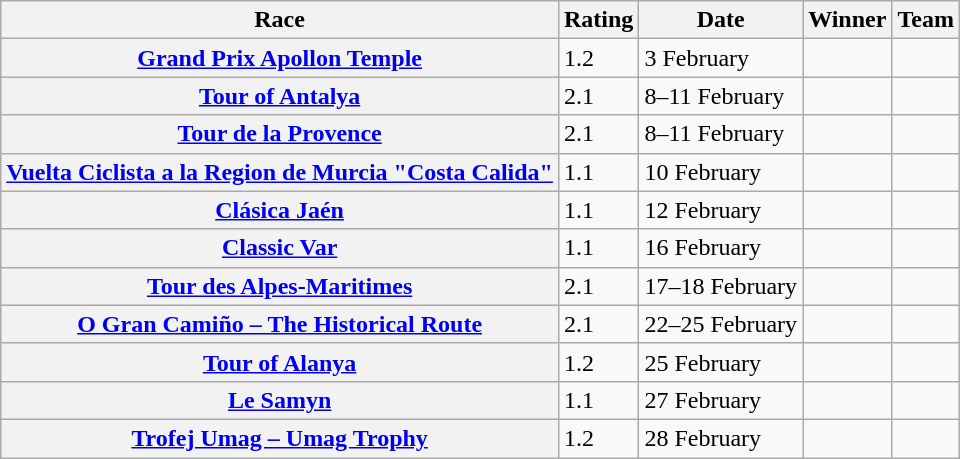<table class="wikitable plainrowheaders">
<tr>
<th scope="col">Race</th>
<th scope="col">Rating</th>
<th scope="col">Date</th>
<th scope="col">Winner</th>
<th scope="col">Team</th>
</tr>
<tr>
<th scope="row"> <a href='#'>Grand Prix Apollon Temple</a></th>
<td>1.2</td>
<td>3 February</td>
<td></td>
<td></td>
</tr>
<tr>
<th scope="row"> <a href='#'>Tour of Antalya</a></th>
<td>2.1</td>
<td>8–11 February</td>
<td></td>
<td></td>
</tr>
<tr>
<th scope="row"> <a href='#'>Tour de la Provence</a></th>
<td>2.1</td>
<td>8–11 February</td>
<td></td>
<td></td>
</tr>
<tr>
<th scope="row"> <a href='#'>Vuelta Ciclista a la Region de Murcia "Costa Calida"</a></th>
<td>1.1</td>
<td>10 February</td>
<td></td>
<td></td>
</tr>
<tr>
<th scope="row"> <a href='#'>Clásica Jaén</a></th>
<td>1.1</td>
<td>12 February</td>
<td></td>
<td></td>
</tr>
<tr>
<th scope="row"> <a href='#'>Classic Var</a></th>
<td>1.1</td>
<td>16 February</td>
<td></td>
<td></td>
</tr>
<tr>
<th scope="row"> <a href='#'>Tour des Alpes-Maritimes</a></th>
<td>2.1</td>
<td>17–18 February</td>
<td></td>
<td></td>
</tr>
<tr>
<th scope="row"> <a href='#'>O Gran Camiño – The Historical Route</a></th>
<td>2.1</td>
<td>22–25 February</td>
<td></td>
<td></td>
</tr>
<tr>
<th scope="row"> <a href='#'>Tour of Alanya</a></th>
<td>1.2</td>
<td>25 February</td>
<td></td>
<td></td>
</tr>
<tr>
<th scope="row"> <a href='#'>Le Samyn</a></th>
<td>1.1</td>
<td>27 February</td>
<td></td>
<td></td>
</tr>
<tr>
<th scope="row"> <a href='#'>Trofej Umag – Umag Trophy</a></th>
<td>1.2</td>
<td>28 February</td>
<td></td>
<td></td>
</tr>
</table>
